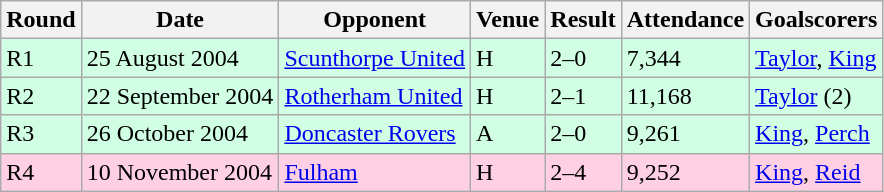<table class="wikitable">
<tr>
<th>Round</th>
<th>Date</th>
<th>Opponent</th>
<th>Venue</th>
<th>Result</th>
<th>Attendance</th>
<th>Goalscorers</th>
</tr>
<tr style="background-color: #d0ffe3;">
<td>R1</td>
<td>25 August 2004</td>
<td><a href='#'>Scunthorpe United</a></td>
<td>H</td>
<td>2–0</td>
<td>7,344</td>
<td><a href='#'>Taylor</a>, <a href='#'>King</a></td>
</tr>
<tr style="background-color: #d0ffe3;">
<td>R2</td>
<td>22 September 2004</td>
<td><a href='#'>Rotherham United</a></td>
<td>H</td>
<td>2–1</td>
<td>11,168</td>
<td><a href='#'>Taylor</a> (2)</td>
</tr>
<tr style="background-color: #d0ffe3;">
<td>R3</td>
<td>26 October 2004</td>
<td><a href='#'>Doncaster Rovers</a></td>
<td>A</td>
<td>2–0</td>
<td>9,261</td>
<td><a href='#'>King</a>, <a href='#'>Perch</a></td>
</tr>
<tr style="background-color: #ffd0e3;">
<td>R4</td>
<td>10 November 2004</td>
<td><a href='#'>Fulham</a></td>
<td>H</td>
<td>2–4</td>
<td>9,252</td>
<td><a href='#'>King</a>, <a href='#'>Reid</a></td>
</tr>
</table>
